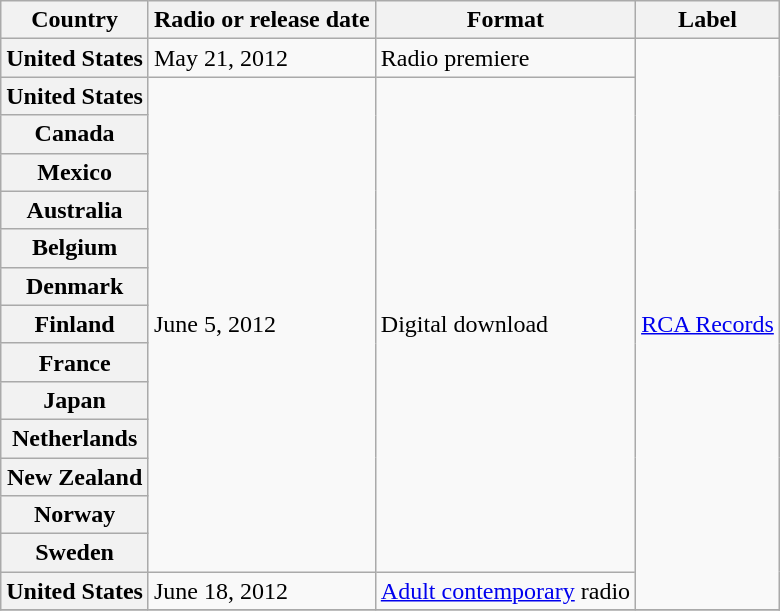<table class="wikitable plainrowheaders">
<tr>
<th scope="col">Country</th>
<th scope="col">Radio or release date</th>
<th scope="col">Format</th>
<th scope="col">Label</th>
</tr>
<tr>
<th scope="row">United States</th>
<td>May 21, 2012</td>
<td>Radio premiere</td>
<td rowspan="15"><a href='#'>RCA Records</a></td>
</tr>
<tr>
<th scope="row">United States</th>
<td rowspan="13">June 5, 2012</td>
<td rowspan="13">Digital download</td>
</tr>
<tr>
<th scope="row">Canada</th>
</tr>
<tr>
<th scope="row">Mexico</th>
</tr>
<tr>
<th scope="row">Australia</th>
</tr>
<tr>
<th scope="row">Belgium</th>
</tr>
<tr>
<th scope="row">Denmark</th>
</tr>
<tr>
<th scope="row">Finland</th>
</tr>
<tr>
<th scope="row">France</th>
</tr>
<tr>
<th scope="row">Japan</th>
</tr>
<tr>
<th scope="row">Netherlands</th>
</tr>
<tr>
<th scope="row">New Zealand</th>
</tr>
<tr>
<th scope="row">Norway</th>
</tr>
<tr>
<th scope="row">Sweden</th>
</tr>
<tr>
<th scope="row">United States</th>
<td>June 18, 2012</td>
<td><a href='#'>Adult contemporary</a> radio</td>
</tr>
<tr>
</tr>
</table>
